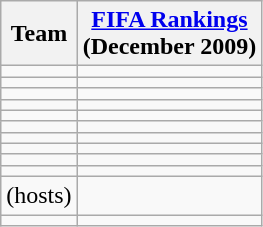<table class="wikitable sortable" style="text-align: left;">
<tr>
<th>Team</th>
<th><a href='#'>FIFA Rankings</a><br>(December 2009)</th>
</tr>
<tr>
<td></td>
<td></td>
</tr>
<tr>
<td></td>
<td></td>
</tr>
<tr>
<td></td>
<td></td>
</tr>
<tr>
<td></td>
<td></td>
</tr>
<tr>
<td></td>
<td></td>
</tr>
<tr>
<td></td>
<td></td>
</tr>
<tr>
<td></td>
<td></td>
</tr>
<tr>
<td></td>
<td></td>
</tr>
<tr>
<td></td>
<td></td>
</tr>
<tr>
<td></td>
<td></td>
</tr>
<tr>
<td> (hosts)</td>
<td></td>
</tr>
<tr>
<td></td>
<td></td>
</tr>
</table>
